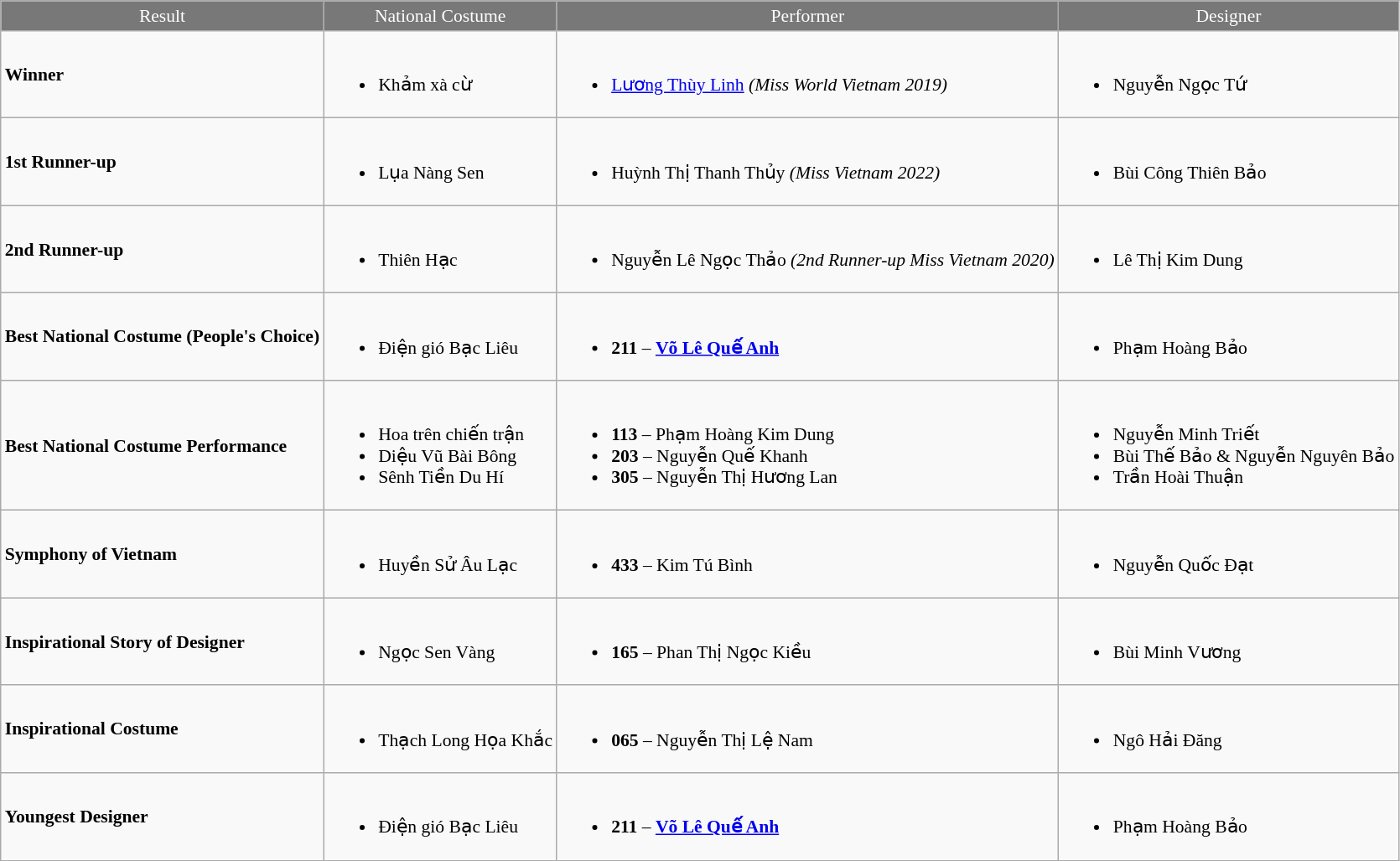<table class="wikitable" style="font-size: 90%;">
<tr bgcolor="#787878" style="color:#FFFFFF" align="center">
<td>Result</td>
<td>National Costume</td>
<td>Performer</td>
<td>Designer</td>
</tr>
<tr>
<td><strong>Winner</strong></td>
<td><br><ul><li>Khảm xà cừ</li></ul></td>
<td><br><ul><li><a href='#'>Lương Thùy Linh</a> <em>(Miss World Vietnam 2019)</em></li></ul></td>
<td><br><ul><li>Nguyễn Ngọc Tứ</li></ul></td>
</tr>
<tr>
<td><strong>1st Runner-up</strong></td>
<td><br><ul><li>Lụa Nàng Sen</li></ul></td>
<td><br><ul><li>Huỳnh Thị Thanh Thủy <em>(Miss Vietnam 2022)</em></li></ul></td>
<td><br><ul><li>Bùi Công Thiên Bảo</li></ul></td>
</tr>
<tr>
<td><strong>2nd Runner-up</strong></td>
<td><br><ul><li>Thiên Hạc</li></ul></td>
<td><br><ul><li>Nguyễn Lê Ngọc Thảo <em>(2nd Runner-up Miss Vietnam 2020)</em></li></ul></td>
<td><br><ul><li>Lê Thị Kim Dung</li></ul></td>
</tr>
<tr>
<td><strong>Best National Costume (People's Choice)</strong></td>
<td><br><ul><li>Điện gió Bạc Liêu</li></ul></td>
<td><br><ul><li><strong>211</strong> – <strong><a href='#'>Võ Lê Quế Anh</a></strong></li></ul></td>
<td><br><ul><li>Phạm Hoàng Bảo</li></ul></td>
</tr>
<tr>
<td><strong>Best National Costume Performance</strong></td>
<td><br><ul><li>Hoa trên chiến trận</li><li>Diệu Vũ Bài Bông</li><li>Sênh Tiền Du Hí</li></ul></td>
<td><br><ul><li><strong>113</strong> – Phạm Hoàng Kim Dung</li><li><strong>203</strong> – Nguyễn Quế Khanh</li><li><strong>305</strong> – Nguyễn Thị Hương Lan</li></ul></td>
<td><br><ul><li>Nguyễn Minh Triết</li><li>Bùi Thế Bảo & Nguyễn Nguyên Bảo</li><li>Trần Hoài Thuận</li></ul></td>
</tr>
<tr>
<td><strong>Symphony of Vietnam</strong></td>
<td><br><ul><li>Huyền Sử Âu Lạc</li></ul></td>
<td><br><ul><li><strong>433</strong> – Kim Tú Bình</li></ul></td>
<td><br><ul><li>Nguyễn Quốc Đạt</li></ul></td>
</tr>
<tr>
<td><strong>Inspirational Story of Designer</strong></td>
<td><br><ul><li>Ngọc Sen Vàng</li></ul></td>
<td><br><ul><li><strong>165</strong> – Phan Thị Ngọc Kiều</li></ul></td>
<td><br><ul><li>Bùi Minh Vương</li></ul></td>
</tr>
<tr>
<td><strong>Inspirational Costume</strong></td>
<td><br><ul><li>Thạch Long Họa Khắc</li></ul></td>
<td><br><ul><li><strong>065</strong> – Nguyễn Thị Lệ Nam</li></ul></td>
<td><br><ul><li>Ngô Hải Đăng</li></ul></td>
</tr>
<tr>
<td><strong>Youngest Designer</strong></td>
<td><br><ul><li>Điện gió Bạc Liêu</li></ul></td>
<td><br><ul><li><strong>211</strong> – <strong><a href='#'>Võ Lê Quế Anh</a></strong></li></ul></td>
<td><br><ul><li>Phạm Hoàng Bảo</li></ul></td>
</tr>
</table>
